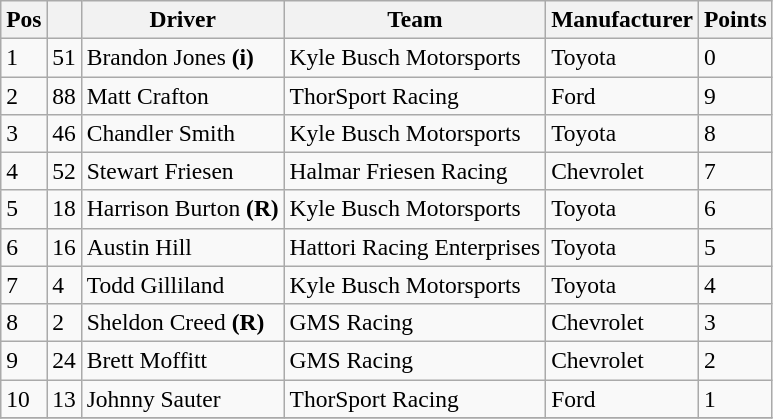<table class="wikitable" style="font-size:98%">
<tr>
<th>Pos</th>
<th></th>
<th>Driver</th>
<th>Team</th>
<th>Manufacturer</th>
<th>Points</th>
</tr>
<tr>
<td>1</td>
<td>51</td>
<td>Brandon Jones <strong>(i)</strong></td>
<td>Kyle Busch Motorsports</td>
<td>Toyota</td>
<td>0</td>
</tr>
<tr>
<td>2</td>
<td>88</td>
<td>Matt Crafton</td>
<td>ThorSport Racing</td>
<td>Ford</td>
<td>9</td>
</tr>
<tr>
<td>3</td>
<td>46</td>
<td>Chandler Smith</td>
<td>Kyle Busch Motorsports</td>
<td>Toyota</td>
<td>8</td>
</tr>
<tr>
<td>4</td>
<td>52</td>
<td>Stewart Friesen</td>
<td>Halmar Friesen Racing</td>
<td>Chevrolet</td>
<td>7</td>
</tr>
<tr>
<td>5</td>
<td>18</td>
<td>Harrison Burton <strong>(R)</strong></td>
<td>Kyle Busch Motorsports</td>
<td>Toyota</td>
<td>6</td>
</tr>
<tr>
<td>6</td>
<td>16</td>
<td>Austin Hill</td>
<td>Hattori Racing Enterprises</td>
<td>Toyota</td>
<td>5</td>
</tr>
<tr>
<td>7</td>
<td>4</td>
<td>Todd Gilliland</td>
<td>Kyle Busch Motorsports</td>
<td>Toyota</td>
<td>4</td>
</tr>
<tr>
<td>8</td>
<td>2</td>
<td>Sheldon Creed <strong>(R)</strong></td>
<td>GMS Racing</td>
<td>Chevrolet</td>
<td>3</td>
</tr>
<tr>
<td>9</td>
<td>24</td>
<td>Brett Moffitt</td>
<td>GMS Racing</td>
<td>Chevrolet</td>
<td>2</td>
</tr>
<tr>
<td>10</td>
<td>13</td>
<td>Johnny Sauter</td>
<td>ThorSport Racing</td>
<td>Ford</td>
<td>1</td>
</tr>
<tr>
</tr>
</table>
